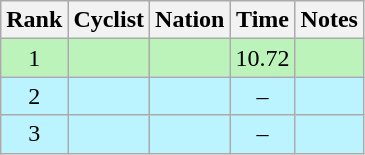<table class="wikitable sortable" style="text-align:center">
<tr>
<th>Rank</th>
<th>Cyclist</th>
<th>Nation</th>
<th>Time</th>
<th>Notes</th>
</tr>
<tr bgcolor=bbf3bb>
<td>1</td>
<td align=left></td>
<td align=left></td>
<td>10.72</td>
<td></td>
</tr>
<tr bgcolor=bbf3ff>
<td>2</td>
<td align=left></td>
<td align=left></td>
<td>–</td>
<td></td>
</tr>
<tr bgcolor=bbf3ff>
<td>3</td>
<td align=left></td>
<td align=left></td>
<td>–</td>
<td></td>
</tr>
</table>
